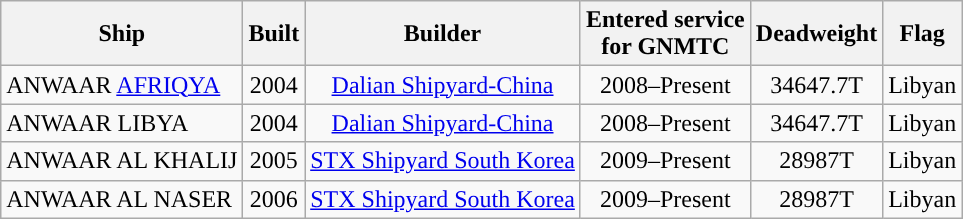<table class="wikitable">
<tr>
<th>Ship</th>
<th>Built</th>
<th>Builder</th>
<th>Entered service <br>for GNMTC</th>
<th>Deadweight</th>
<th>Flag</th>
</tr>
<tr>
<td>ANWAAR <a href='#'>AFRIQYA</a></td>
<td align="Center">2004</td>
<td align="Center"><a href='#'>Dalian Shipyard-China</a></td>
<td align="Center">2008–Present</td>
<td align="Center">34647.7T</td>
<td>Libyan</td>
</tr>
<tr>
<td>ANWAAR LIBYA</td>
<td align="Center">2004</td>
<td align="Center"><a href='#'>Dalian Shipyard-China</a></td>
<td align="Center">2008–Present</td>
<td align="Center">34647.7T</td>
<td align="Center">Libyan</td>
</tr>
<tr>
<td>ANWAAR AL KHALIJ</td>
<td align="Center">2005</td>
<td align="Center"><a href='#'>STX Shipyard South Korea</a></td>
<td align="Center">2009–Present</td>
<td align="Center">28987T</td>
<td align="Center">Libyan</td>
</tr>
<tr>
<td>ANWAAR AL NASER</td>
<td align="Center">2006</td>
<td align="Center"><a href='#'>STX Shipyard South Korea</a></td>
<td align="Center">2009–Present</td>
<td align="Center">28987T</td>
<td align="Center">Libyan</td>
</tr>
</table>
